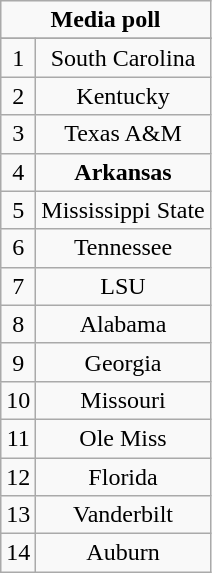<table class="wikitable">
<tr align="center">
<td align="center" Colspan="3"><strong>Media poll</strong></td>
</tr>
<tr align="center">
</tr>
<tr align="center">
<td>1</td>
<td>South Carolina</td>
</tr>
<tr align="center">
<td>2</td>
<td>Kentucky</td>
</tr>
<tr align="center">
<td>3</td>
<td>Texas A&M</td>
</tr>
<tr align="center">
<td>4</td>
<td><strong>Arkansas</strong></td>
</tr>
<tr align="center">
<td>5</td>
<td>Mississippi State</td>
</tr>
<tr align="center">
<td>6</td>
<td>Tennessee</td>
</tr>
<tr align="center">
<td>7</td>
<td>LSU</td>
</tr>
<tr align="center">
<td>8</td>
<td>Alabama</td>
</tr>
<tr align="center">
<td>9</td>
<td>Georgia</td>
</tr>
<tr align="center">
<td>10</td>
<td>Missouri</td>
</tr>
<tr align="center">
<td>11</td>
<td>Ole Miss</td>
</tr>
<tr align="center">
<td>12</td>
<td>Florida</td>
</tr>
<tr align="center">
<td>13</td>
<td>Vanderbilt</td>
</tr>
<tr align="center">
<td>14</td>
<td>Auburn</td>
</tr>
</table>
